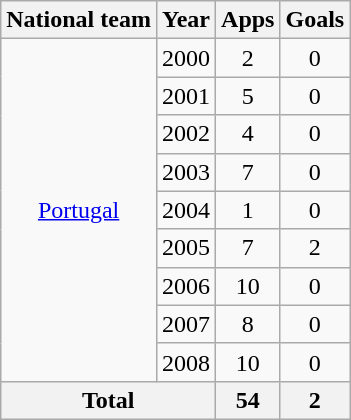<table class="wikitable" style="text-align:center">
<tr>
<th>National team</th>
<th>Year</th>
<th>Apps</th>
<th>Goals</th>
</tr>
<tr>
<td rowspan="9"><a href='#'>Portugal</a></td>
<td>2000</td>
<td>2</td>
<td>0</td>
</tr>
<tr>
<td>2001</td>
<td>5</td>
<td>0</td>
</tr>
<tr>
<td>2002</td>
<td>4</td>
<td>0</td>
</tr>
<tr>
<td>2003</td>
<td>7</td>
<td>0</td>
</tr>
<tr>
<td>2004</td>
<td>1</td>
<td>0</td>
</tr>
<tr>
<td>2005</td>
<td>7</td>
<td>2</td>
</tr>
<tr>
<td>2006</td>
<td>10</td>
<td>0</td>
</tr>
<tr>
<td>2007</td>
<td>8</td>
<td>0</td>
</tr>
<tr>
<td>2008</td>
<td>10</td>
<td>0</td>
</tr>
<tr>
<th colspan="2">Total</th>
<th>54</th>
<th>2</th>
</tr>
</table>
